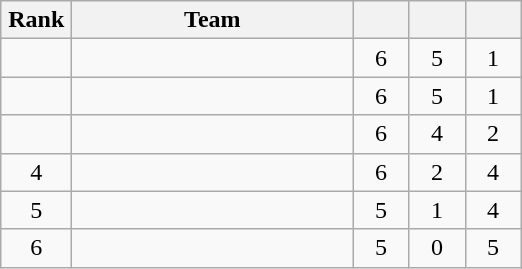<table class="wikitable" style="text-align: center;">
<tr>
<th width=40>Rank</th>
<th width=180>Team</th>
<th width=30></th>
<th width=30></th>
<th width=30></th>
</tr>
<tr>
<td></td>
<td align=left></td>
<td>6</td>
<td>5</td>
<td>1</td>
</tr>
<tr>
<td></td>
<td align=left></td>
<td>6</td>
<td>5</td>
<td>1</td>
</tr>
<tr>
<td></td>
<td align=left></td>
<td>6</td>
<td>4</td>
<td>2</td>
</tr>
<tr>
<td>4</td>
<td align=left></td>
<td>6</td>
<td>2</td>
<td>4</td>
</tr>
<tr>
<td>5</td>
<td align=left></td>
<td>5</td>
<td>1</td>
<td>4</td>
</tr>
<tr>
<td>6</td>
<td align=left></td>
<td>5</td>
<td>0</td>
<td>5</td>
</tr>
</table>
